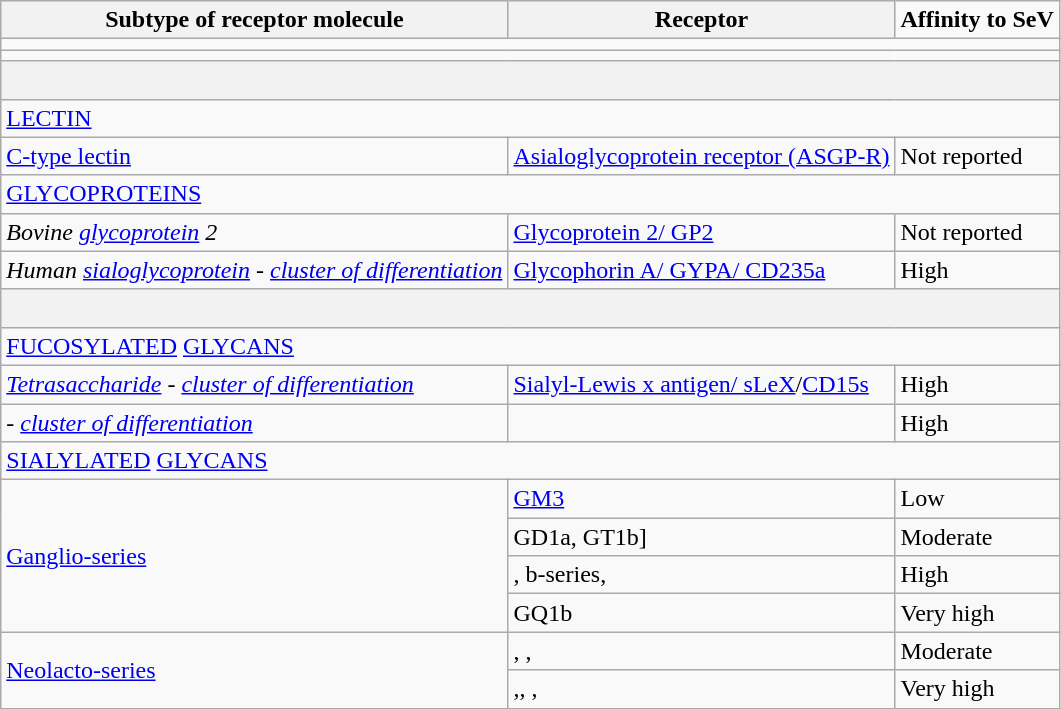<table class="wikitable">
<tr>
<th rowspan="3"><strong>Subtype of receptor molecule</strong></th>
<th rowspan="3"><strong>Receptor</strong></th>
<td rowspan="3"><strong>Affinity to SeV</strong></td>
</tr>
<tr>
</tr>
<tr>
</tr>
<tr>
<td colspan="3"></td>
</tr>
<tr>
<td colspan="3"></td>
</tr>
<tr>
<th colspan="3"><br></th>
</tr>
<tr>
<td colspan="3"><a href='#'>LECTIN</a></td>
</tr>
<tr>
<td><a href='#'>C-type lectin</a></td>
<td><a href='#'>Asialoglycoprotein receptor (ASGP-R)</a></td>
<td>Not reported</td>
</tr>
<tr>
<td colspan="3"><a href='#'>GLYCOPROTEINS</a></td>
</tr>
<tr>
<td><em>Bovine <a href='#'>glycoprotein</a> 2</em></td>
<td><a href='#'>Glycoprotein 2/ GP2</a></td>
<td>Not reported</td>
</tr>
<tr>
<td><em>Human <a href='#'>sialoglycoprotein</a> - <a href='#'>cluster of differentiation</a></em></td>
<td><a href='#'>Glycophorin A/ GYPA/ CD235a</a></td>
<td>High</td>
</tr>
<tr>
<th colspan="3"><br></th>
</tr>
<tr>
<td colspan="3"><a href='#'>FUCOSYLATED</a> <a href='#'>GLYCANS</a></td>
</tr>
<tr>
<td><em><a href='#'>Tetrasaccharide</a> - <a href='#'>cluster of differentiation</a></em></td>
<td><a href='#'>Sialyl-Lewis x antigen/ sLeX</a>/<a href='#'>CD15s</a></td>
<td>High</td>
</tr>
<tr>
<td><em> - <a href='#'>cluster of differentiation</a></em></td>
<td></td>
<td>High</td>
</tr>
<tr>
<td colspan="3"><a href='#'>SIALYLATED</a> <a href='#'>GLYCANS</a></td>
</tr>
<tr>
<td rowspan="4"><a href='#'>Ganglio-series</a></td>
<td> <a href='#'>GM3</a></td>
<td>Low</td>
</tr>
<tr>
<td> GD1a,  GT1b]</td>
<td>Moderate</td>
</tr>
<tr>
<td> , b-series,  </td>
<td>High</td>
</tr>
<tr>
<td> GQ1b</td>
<td>Very high</td>
</tr>
<tr>
<td rowspan="2"><a href='#'>Neolacto-series</a></td>
<td>, , </td>
<td>Moderate</td>
</tr>
<tr>
<td>,,  , </td>
<td>Very high</td>
</tr>
</table>
